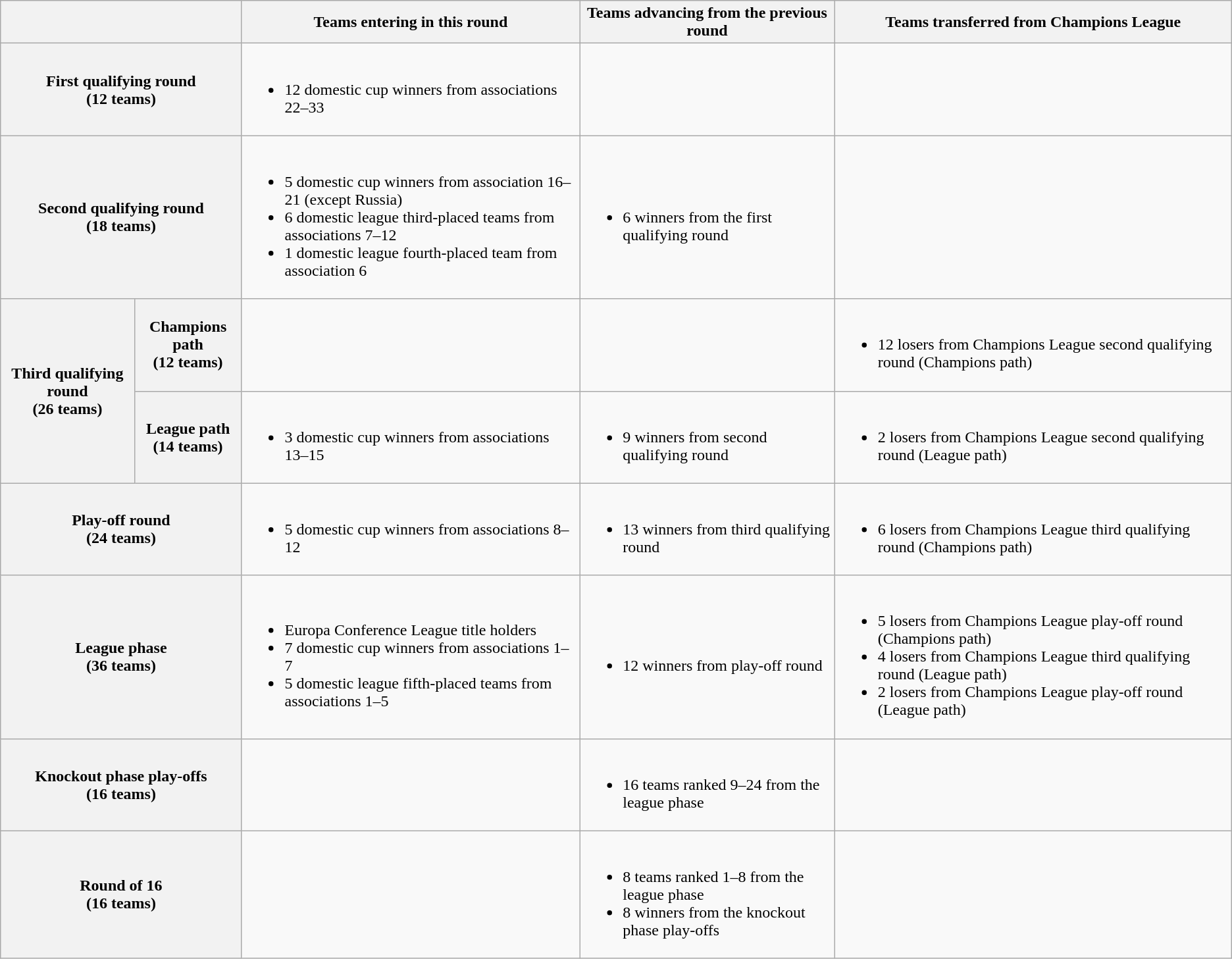<table class="wikitable">
<tr>
<th colspan=2></th>
<th>Teams entering in this round</th>
<th>Teams advancing from the previous round</th>
<th>Teams transferred from Champions League</th>
</tr>
<tr>
<th colspan=2>First qualifying round<br> (12 teams)</th>
<td><br><ul><li>12 domestic cup winners from associations 22–33</li></ul></td>
<td></td>
<td></td>
</tr>
<tr>
<th colspan=2>Second qualifying round<br> (18 teams)</th>
<td><br><ul><li>5 domestic cup winners from association 16–21 (except Russia)</li><li>6 domestic league third-placed teams from associations 7–12</li><li>1 domestic league fourth-placed team from association 6</li></ul></td>
<td><br><ul><li>6 winners from the first qualifying round</li></ul></td>
<td></td>
</tr>
<tr>
<th rowspan=2>Third qualifying round<br> (26 teams)</th>
<th>Champions path<br> (12 teams)</th>
<td></td>
<td></td>
<td><br><ul><li>12 losers from Champions League second qualifying round (Champions path)</li></ul></td>
</tr>
<tr>
<th>League path<br> (14 teams)</th>
<td><br><ul><li>3 domestic cup winners from associations 13–15</li></ul></td>
<td><br><ul><li>9 winners from second qualifying round</li></ul></td>
<td><br><ul><li>2 losers from Champions League second qualifying round (League path)</li></ul></td>
</tr>
<tr>
<th colspan=2>Play-off round<br>(24 teams)</th>
<td><br><ul><li>5 domestic cup winners from associations 8–12</li></ul></td>
<td><br><ul><li>13 winners from third qualifying round</li></ul></td>
<td><br><ul><li>6 losers from Champions League third qualifying round (Champions path)</li></ul></td>
</tr>
<tr>
<th colspan=2>League phase<br> (36 teams)</th>
<td><br><ul><li>Europa Conference League title holders</li><li>7 domestic cup winners from associations 1–7</li><li>5 domestic league fifth-placed teams from associations 1–5</li></ul></td>
<td><br><ul><li>12 winners from play-off round</li></ul></td>
<td><br><ul><li>5 losers from Champions League play-off round (Champions path)</li><li>4 losers from Champions League third qualifying round (League path)</li><li>2 losers from Champions League play-off round (League path)</li></ul></td>
</tr>
<tr>
<th colspan=2>Knockout phase play-offs<br>(16 teams)</th>
<td></td>
<td><br><ul><li>16 teams ranked 9–24 from the league phase</li></ul></td>
<td></td>
</tr>
<tr>
<th colspan=2>Round of 16<br>(16 teams)</th>
<td></td>
<td><br><ul><li>8 teams ranked 1–8 from the league phase</li><li>8 winners from the knockout phase play-offs</li></ul></td>
<td></td>
</tr>
</table>
